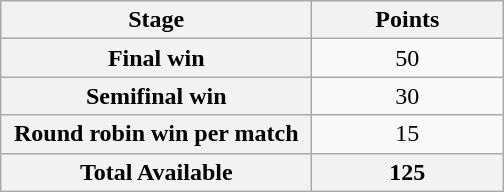<table class=wikitable style=text-align:center>
<tr bgcolor=#d1e4fd>
<th width=200>Stage</th>
<th width=120>Points</th>
</tr>
<tr>
<th>Final win</th>
<td>50</td>
</tr>
<tr>
<th>Semifinal win</th>
<td>30</td>
</tr>
<tr>
<th>Round robin win per match</th>
<td>15</td>
</tr>
<tr>
<th>Total Available</th>
<th>125</th>
</tr>
</table>
